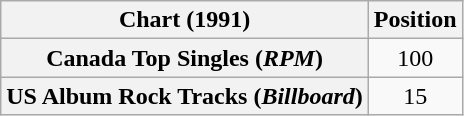<table class="wikitable plainrowheaders">
<tr>
<th scope="col">Chart (1991)</th>
<th scope="col">Position</th>
</tr>
<tr>
<th scope="row">Canada Top Singles (<em>RPM</em>)</th>
<td align="center">100</td>
</tr>
<tr>
<th scope="row">US Album Rock Tracks (<em>Billboard</em>)</th>
<td align="center">15</td>
</tr>
</table>
